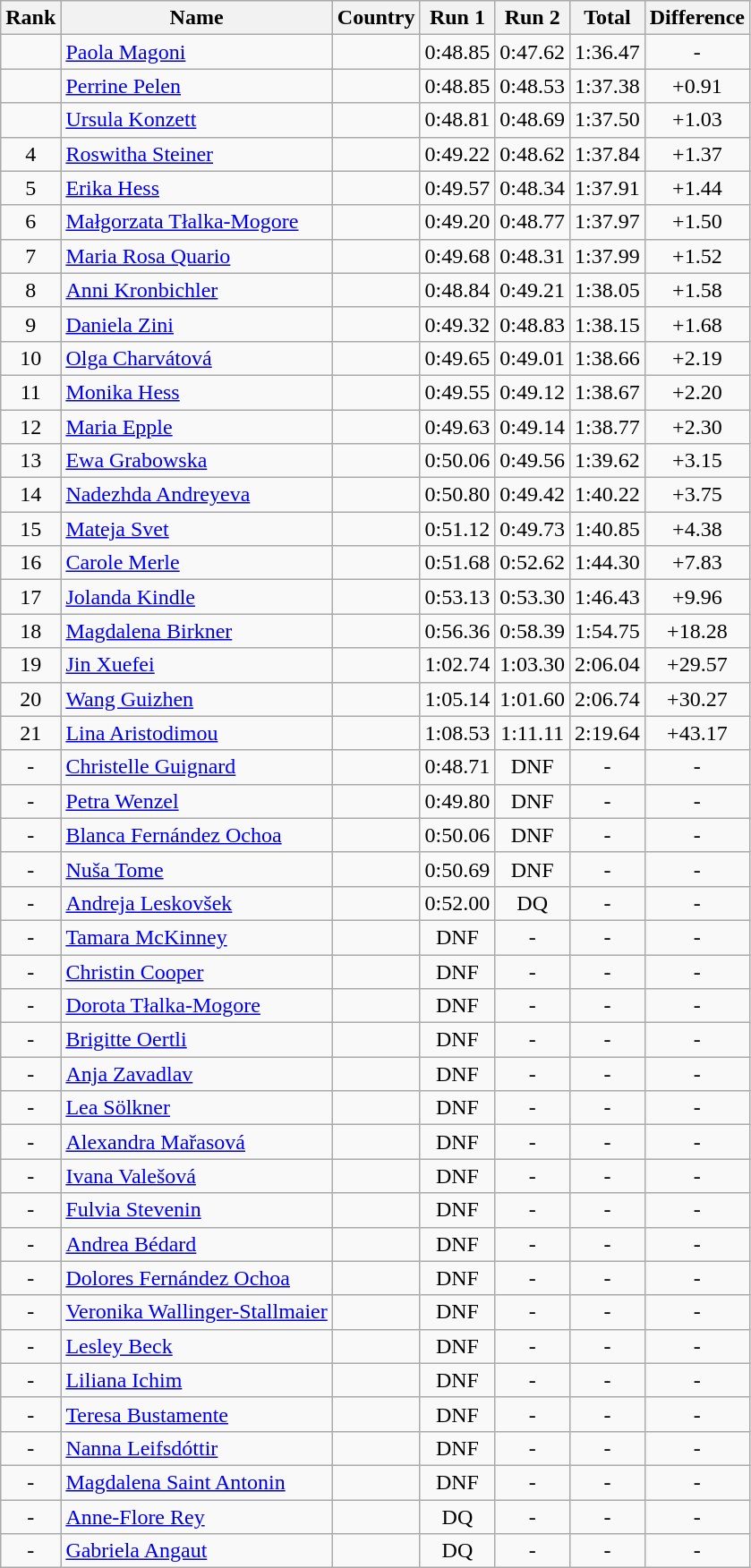<table class="wikitable sortable" style="text-align:center">
<tr>
<th>Rank</th>
<th>Name</th>
<th>Country</th>
<th>Run 1</th>
<th>Run 2</th>
<th>Total</th>
<th>Difference</th>
</tr>
<tr>
<td></td>
<td align=left><a href='#'>Paola Magoni</a></td>
<td align=left></td>
<td>0:48.85</td>
<td>0:47.62</td>
<td>1:36.47</td>
<td>-</td>
</tr>
<tr>
<td></td>
<td align=left><a href='#'>Perrine Pelen</a></td>
<td align=left></td>
<td>0:48.85</td>
<td>0:48.53</td>
<td>1:37.38</td>
<td>+0.91</td>
</tr>
<tr>
<td></td>
<td align=left><a href='#'>Ursula Konzett</a></td>
<td align=left></td>
<td>0:48.81</td>
<td>0:48.69</td>
<td>1:37.50</td>
<td>+1.03</td>
</tr>
<tr>
<td>4</td>
<td align=left><a href='#'>Roswitha Steiner</a></td>
<td align=left></td>
<td>0:49.22</td>
<td>0:48.62</td>
<td>1:37.84</td>
<td>+1.37</td>
</tr>
<tr>
<td>5</td>
<td align=left><a href='#'>Erika Hess</a></td>
<td align=left></td>
<td>0:49.57</td>
<td>0:48.34</td>
<td>1:37.91</td>
<td>+1.44</td>
</tr>
<tr>
<td>6</td>
<td align=left><a href='#'>Małgorzata Tłalka-Mogore</a></td>
<td align=left></td>
<td>0:49.20</td>
<td>0:48.77</td>
<td>1:37.97</td>
<td>+1.50</td>
</tr>
<tr>
<td>7</td>
<td align=left><a href='#'>Maria Rosa Quario</a></td>
<td align=left></td>
<td>0:49.68</td>
<td>0:48.31</td>
<td>1:37.99</td>
<td>+1.52</td>
</tr>
<tr>
<td>8</td>
<td align=left><a href='#'>Anni Kronbichler</a></td>
<td align=left></td>
<td>0:48.84</td>
<td>0:49.21</td>
<td>1:38.05</td>
<td>+1.58</td>
</tr>
<tr>
<td>9</td>
<td align=left><a href='#'>Daniela Zini</a></td>
<td align=left></td>
<td>0:49.32</td>
<td>0:48.83</td>
<td>1:38.15</td>
<td>+1.68</td>
</tr>
<tr>
<td>10</td>
<td align=left><a href='#'>Olga Charvátová</a></td>
<td align=left></td>
<td>0:49.65</td>
<td>0:49.01</td>
<td>1:38.66</td>
<td>+2.19</td>
</tr>
<tr>
<td>11</td>
<td align=left><a href='#'>Monika Hess</a></td>
<td align=left></td>
<td>0:49.55</td>
<td>0:49.12</td>
<td>1:38.67</td>
<td>+2.20</td>
</tr>
<tr>
<td>12</td>
<td align=left><a href='#'>Maria Epple</a></td>
<td align=left></td>
<td>0:49.63</td>
<td>0:49.14</td>
<td>1:38.77</td>
<td>+2.30</td>
</tr>
<tr>
<td>13</td>
<td align=left><a href='#'>Ewa Grabowska</a></td>
<td align=left></td>
<td>0:50.06</td>
<td>0:49.56</td>
<td>1:39.62</td>
<td>+3.15</td>
</tr>
<tr>
<td>14</td>
<td align=left><a href='#'>Nadezhda Andreyeva</a></td>
<td align=left></td>
<td>0:50.80</td>
<td>0:49.42</td>
<td>1:40.22</td>
<td>+3.75</td>
</tr>
<tr>
<td>15</td>
<td align=left><a href='#'>Mateja Svet</a></td>
<td align=left></td>
<td>0:51.12</td>
<td>0:49.73</td>
<td>1:40.85</td>
<td>+4.38</td>
</tr>
<tr>
<td>16</td>
<td align=left><a href='#'>Carole Merle</a></td>
<td align=left></td>
<td>0:51.68</td>
<td>0:52.62</td>
<td>1:44.30</td>
<td>+7.83</td>
</tr>
<tr>
<td>17</td>
<td align=left><a href='#'>Jolanda Kindle</a></td>
<td align=left></td>
<td>0:53.13</td>
<td>0:53.30</td>
<td>1:46.43</td>
<td>+9.96</td>
</tr>
<tr>
<td>18</td>
<td align=left><a href='#'>Magdalena Birkner</a></td>
<td align=left></td>
<td>0:56.36</td>
<td>0:58.39</td>
<td>1:54.75</td>
<td>+18.28</td>
</tr>
<tr>
<td>19</td>
<td align=left><a href='#'>Jin Xuefei</a></td>
<td align=left></td>
<td>1:02.74</td>
<td>1:03.30</td>
<td>2:06.04</td>
<td>+29.57</td>
</tr>
<tr>
<td>20</td>
<td align=left><a href='#'>Wang Guizhen</a></td>
<td align=left></td>
<td>1:05.14</td>
<td>1:01.60</td>
<td>2:06.74</td>
<td>+30.27</td>
</tr>
<tr>
<td>21</td>
<td align=left><a href='#'>Lina Aristodimou</a></td>
<td align=left></td>
<td>1:08.53</td>
<td>1:11.11</td>
<td>2:19.64</td>
<td>+43.17</td>
</tr>
<tr>
<td>-</td>
<td align=left><a href='#'>Christelle Guignard</a></td>
<td align=left></td>
<td>0:48.71</td>
<td>DNF</td>
<td>-</td>
<td>-</td>
</tr>
<tr>
<td>-</td>
<td align=left><a href='#'>Petra Wenzel</a></td>
<td align=left></td>
<td>0:49.80</td>
<td>DNF</td>
<td>-</td>
<td>-</td>
</tr>
<tr>
<td>-</td>
<td align=left><a href='#'>Blanca Fernández Ochoa</a></td>
<td align=left></td>
<td>0:50.06</td>
<td>DNF</td>
<td>-</td>
<td>-</td>
</tr>
<tr>
<td>-</td>
<td align=left><a href='#'>Nuša Tome</a></td>
<td align=left></td>
<td>0:50.69</td>
<td>DNF</td>
<td>-</td>
<td>-</td>
</tr>
<tr>
<td>-</td>
<td align=left><a href='#'>Andreja Leskovšek</a></td>
<td align=left></td>
<td>0:52.00</td>
<td>DQ</td>
<td>-</td>
<td>-</td>
</tr>
<tr>
<td>-</td>
<td align=left><a href='#'>Tamara McKinney</a></td>
<td align=left></td>
<td>DNF</td>
<td>-</td>
<td>-</td>
<td>-</td>
</tr>
<tr>
<td>-</td>
<td align=left><a href='#'>Christin Cooper</a></td>
<td align=left></td>
<td>DNF</td>
<td>-</td>
<td>-</td>
<td>-</td>
</tr>
<tr>
<td>-</td>
<td align=left><a href='#'>Dorota Tłalka-Mogore</a></td>
<td align=left></td>
<td>DNF</td>
<td>-</td>
<td>-</td>
<td>-</td>
</tr>
<tr>
<td>-</td>
<td align=left><a href='#'>Brigitte Oertli</a></td>
<td align=left></td>
<td>DNF</td>
<td>-</td>
<td>-</td>
<td>-</td>
</tr>
<tr>
<td>-</td>
<td align=left><a href='#'>Anja Zavadlav</a></td>
<td align=left></td>
<td>DNF</td>
<td>-</td>
<td>-</td>
<td>-</td>
</tr>
<tr>
<td>-</td>
<td align=left><a href='#'>Lea Sölkner</a></td>
<td align=left></td>
<td>DNF</td>
<td>-</td>
<td>-</td>
<td>-</td>
</tr>
<tr>
<td>-</td>
<td align=left><a href='#'>Alexandra Mařasová</a></td>
<td align=left></td>
<td>DNF</td>
<td>-</td>
<td>-</td>
<td>-</td>
</tr>
<tr>
<td>-</td>
<td align=left><a href='#'>Ivana Valešová</a></td>
<td align=left></td>
<td>DNF</td>
<td>-</td>
<td>-</td>
<td>-</td>
</tr>
<tr>
<td>-</td>
<td align=left><a href='#'>Fulvia Stevenin</a></td>
<td align=left></td>
<td>DNF</td>
<td>-</td>
<td>-</td>
<td>-</td>
</tr>
<tr>
<td>-</td>
<td align=left><a href='#'>Andrea Bédard</a></td>
<td align=left></td>
<td>DNF</td>
<td>-</td>
<td>-</td>
<td>-</td>
</tr>
<tr>
<td>-</td>
<td align=left><a href='#'>Dolores Fernández Ochoa</a></td>
<td align=left></td>
<td>DNF</td>
<td>-</td>
<td>-</td>
<td>-</td>
</tr>
<tr>
<td>-</td>
<td align=left><a href='#'>Veronika Wallinger-Stallmaier</a></td>
<td align=left></td>
<td>DNF</td>
<td>-</td>
<td>-</td>
<td>-</td>
</tr>
<tr>
<td>-</td>
<td align=left><a href='#'>Lesley Beck</a></td>
<td align=left></td>
<td>DNF</td>
<td>-</td>
<td>-</td>
<td>-</td>
</tr>
<tr>
<td>-</td>
<td align=left><a href='#'>Liliana Ichim</a></td>
<td align=left></td>
<td>DNF</td>
<td>-</td>
<td>-</td>
<td>-</td>
</tr>
<tr>
<td>-</td>
<td align=left><a href='#'>Teresa Bustamente</a></td>
<td align=left></td>
<td>DNF</td>
<td>-</td>
<td>-</td>
<td>-</td>
</tr>
<tr>
<td>-</td>
<td align=left><a href='#'>Nanna Leifsdóttir</a></td>
<td align=left></td>
<td>DNF</td>
<td>-</td>
<td>-</td>
<td>-</td>
</tr>
<tr>
<td>-</td>
<td align=left><a href='#'>Magdalena Saint Antonin</a></td>
<td align=left></td>
<td>DNF</td>
<td>-</td>
<td>-</td>
<td>-</td>
</tr>
<tr>
<td>-</td>
<td align=left><a href='#'>Anne-Flore Rey</a></td>
<td align=left></td>
<td>DQ</td>
<td>-</td>
<td>-</td>
<td>-</td>
</tr>
<tr>
<td>-</td>
<td align=left><a href='#'>Gabriela Angaut</a></td>
<td align=left></td>
<td>DQ</td>
<td>-</td>
<td>-</td>
<td>-</td>
</tr>
</table>
